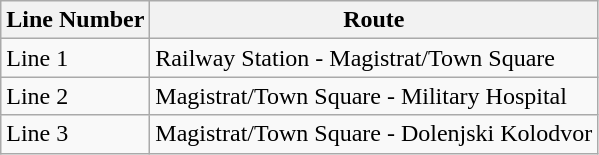<table class="wikitable">
<tr>
<th>Line Number</th>
<th>Route</th>
</tr>
<tr>
<td>Line 1</td>
<td>Railway Station - Magistrat/Town Square</td>
</tr>
<tr>
<td>Line 2</td>
<td>Magistrat/Town Square - Military Hospital</td>
</tr>
<tr>
<td>Line 3</td>
<td>Magistrat/Town Square - Dolenjski Kolodvor</td>
</tr>
</table>
